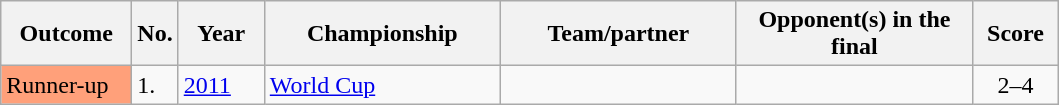<table class="sortable wikitable">
<tr>
<th width="80">Outcome</th>
<th width="20">No.</th>
<th width="50">Year</th>
<th width="150">Championship</th>
<th width="150">Team/partner</th>
<th width="150">Opponent(s) in the final</th>
<th width="50">Score</th>
</tr>
<tr>
<td style="background:#ffa07a;">Runner-up</td>
<td>1.</td>
<td><a href='#'>2011</a></td>
<td><a href='#'>World Cup</a></td>
<td></td>
<td></td>
<td align="center">2–4</td>
</tr>
</table>
